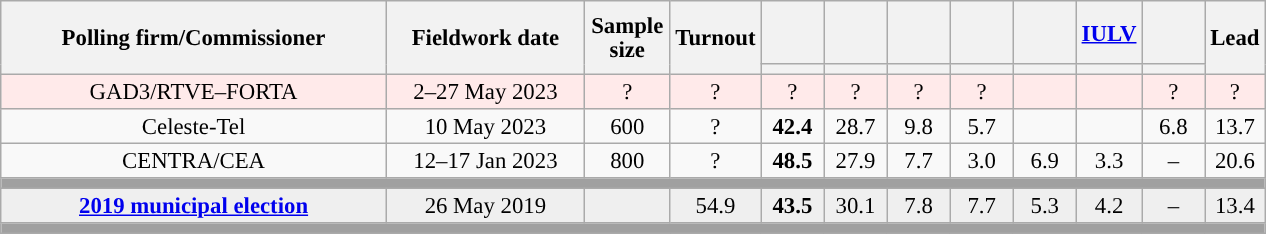<table class="wikitable collapsible collapsed" style="text-align:center; font-size:95%; line-height:16px;">
<tr style="height:42px;">
<th style="width:250px;" rowspan="2">Polling firm/Commissioner</th>
<th style="width:125px;" rowspan="2">Fieldwork date</th>
<th style="width:50px;" rowspan="2">Sample size</th>
<th style="width:45px;" rowspan="2">Turnout</th>
<th style="width:35px;"></th>
<th style="width:35px;"></th>
<th style="width:35px;"></th>
<th style="width:35px;"></th>
<th style="width:35px;"></th>
<th style="width:35px;"><a href='#'>IULV</a></th>
<th style="width:35px;"></th>
<th style="width:30px;" rowspan="2">Lead</th>
</tr>
<tr>
<th style="color:inherit;background:"></th>
<th style="color:inherit;background:"></th>
<th style="color:inherit;background:"></th>
<th style="color:inherit;background:"></th>
<th style="color:inherit;background:"></th>
<th style="color:inherit;background:"></th>
<th style="color:inherit;background:"></th>
</tr>
<tr style="background:#FFEAEA;">
<td>GAD3/RTVE–FORTA</td>
<td>2–27 May 2023</td>
<td>?</td>
<td>?</td>
<td>?<br></td>
<td>?<br></td>
<td>?<br></td>
<td>?<br></td>
<td></td>
<td></td>
<td>?<br></td>
<td style="background:">?</td>
</tr>
<tr>
<td>Celeste-Tel</td>
<td>10 May 2023</td>
<td>600</td>
<td>?</td>
<td><strong>42.4</strong><br></td>
<td>28.7<br></td>
<td>9.8<br></td>
<td>5.7<br></td>
<td></td>
<td></td>
<td>6.8<br></td>
<td style="background:">13.7</td>
</tr>
<tr>
<td>CENTRA/CEA</td>
<td>12–17 Jan 2023</td>
<td>800</td>
<td>?</td>
<td><strong>48.5</strong><br></td>
<td>27.9<br></td>
<td>7.7<br></td>
<td>3.0<br></td>
<td>6.9<br></td>
<td>3.3<br></td>
<td>–</td>
<td style="background:">20.6</td>
</tr>
<tr>
<td colspan="12" style="background:#A0A0A0"></td>
</tr>
<tr style="background:#EFEFEF;">
<td><strong><a href='#'>2019 municipal election</a></strong></td>
<td>26 May 2019</td>
<td></td>
<td>54.9</td>
<td><strong>43.5</strong><br></td>
<td>30.1<br></td>
<td>7.8<br></td>
<td>7.7<br></td>
<td>5.3<br></td>
<td>4.2<br></td>
<td>–</td>
<td style="background:">13.4</td>
</tr>
<tr>
<td colspan="12" style="background:#A0A0A0"></td>
</tr>
</table>
